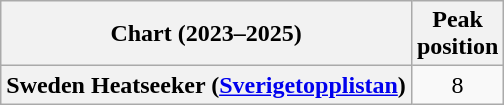<table class="wikitable plainrowheaders" style="text-align:center">
<tr>
<th>Chart (2023–2025)</th>
<th>Peak<br>position</th>
</tr>
<tr>
<th scope="row">Sweden Heatseeker (<a href='#'>Sverigetopplistan</a>)<br></th>
<td>8</td>
</tr>
</table>
